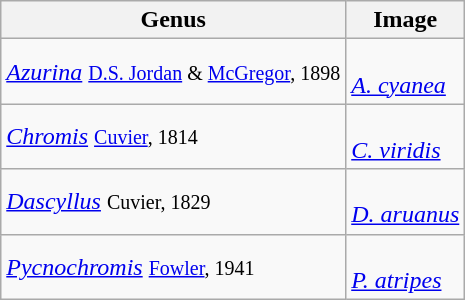<table class="wikitable">
<tr>
<th>Genus</th>
<th>Image</th>
</tr>
<tr>
<td><em><a href='#'>Azurina</a></em> <small><a href='#'>D.S. Jordan</a> & <a href='#'>McGregor</a>, 1898</small></td>
<td><br><em><a href='#'>A. cyanea</a></em></td>
</tr>
<tr>
<td><em><a href='#'>Chromis</a></em> <small><a href='#'>Cuvier</a>, 1814</small></td>
<td><br><em><a href='#'>C. viridis</a></em></td>
</tr>
<tr>
<td><em><a href='#'>Dascyllus</a></em> <small>Cuvier, 1829</small></td>
<td><br><em><a href='#'>D. aruanus</a></em></td>
</tr>
<tr>
<td><em><a href='#'>Pycnochromis</a></em> <small><a href='#'>Fowler</a>, 1941</small></td>
<td><br><em><a href='#'>P. atripes</a></em></td>
</tr>
</table>
